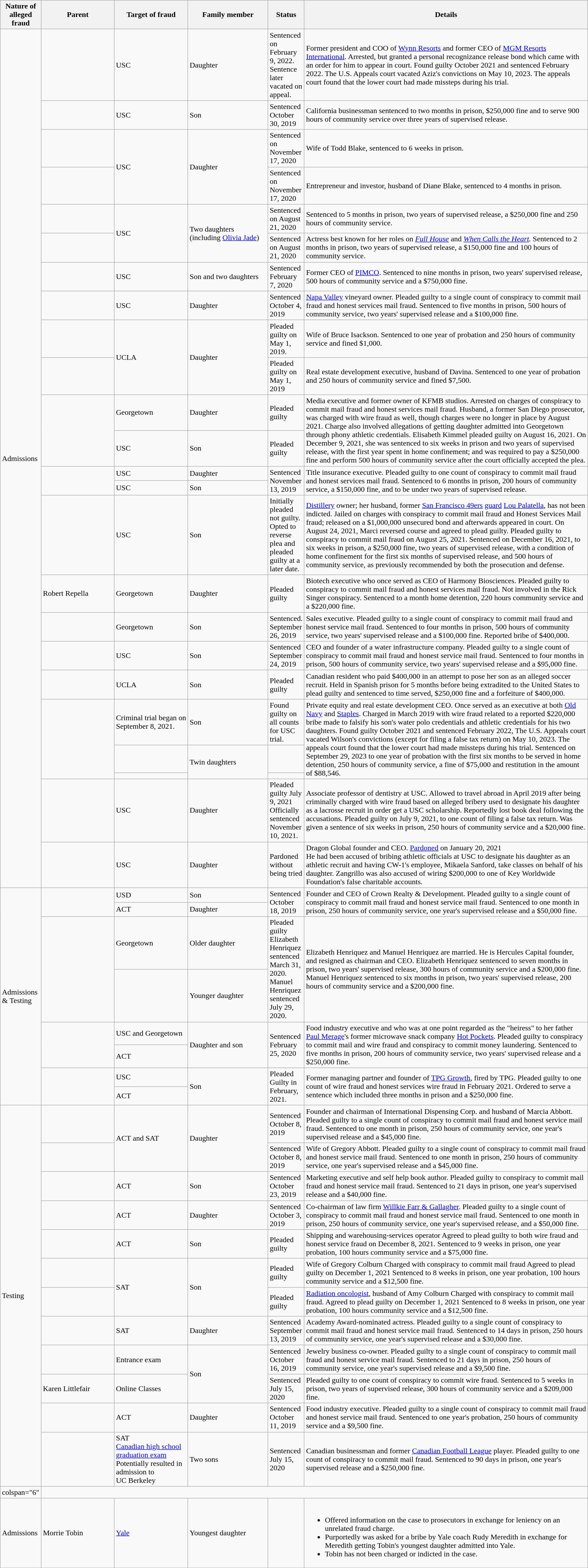<table class="wikitable sortable">
<tr>
<th style="width: 5em;">Nature of<wbr> alleged fraud</th>
<th style="width: 13em;">Parent</th>
<th style="width: 12em;">Target<wbr> of fraud</th>
<th style="width: 13em;">Family<wbr> member</th>
<th>Status</th>
<th style="width: 57em;">Details</th>
</tr>
<tr>
<td rowspan="24">Admissions</td>
<td></td>
<td>USC</td>
<td>Daughter</td>
<td>Sentenced on February 9, 2022. Sentence later vacated on appeal.</td>
<td>Former president and COO of <a href='#'>Wynn Resorts</a> and former CEO of <a href='#'>MGM Resorts International</a>. Arrested, but granted a personal recognizance release bond which came with an order for him to appear in court. Found guilty October 2021 and sentenced February 2022. The U.S. Appeals court vacated Aziz's convictions on May 10, 2023. The appeals court found that the lower court had made missteps during his trial.</td>
</tr>
<tr>
<td></td>
<td>USC</td>
<td>Son</td>
<td>Sentenced October 30, 2019</td>
<td>California businessman sentenced to two months in prison, $250,000 fine and to serve 900 hours of community service over three years of supervised release.</td>
</tr>
<tr>
<td></td>
<td rowspan="2">USC</td>
<td rowspan="2">Daughter</td>
<td>Sentenced on November 17, 2020</td>
<td>Wife of Todd Blake, sentenced to 6 weeks in prison.</td>
</tr>
<tr>
<td></td>
<td>Sentenced on November 17, 2020</td>
<td>Entrepreneur and investor, husband of Diane Blake, sentenced to 4 months in prison.</td>
</tr>
<tr>
<td></td>
<td rowspan="2">USC</td>
<td rowspan="2">Two daughters<wbr> (including <a href='#'>Olivia&nbsp;Jade</a>)</td>
<td>Sentenced on August 21, 2020</td>
<td>Sentenced to 5 months in prison, two years of supervised release, a $250,000 fine and 250 hours of community service.</td>
</tr>
<tr>
<td></td>
<td>Sentenced on August 21, 2020</td>
<td>Actress best known for her roles on <em><a href='#'>Full House</a></em> and <em><a href='#'>When Calls the Heart</a>.</em>  Sentenced to 2 months in prison, two years of supervised release, a $150,000 fine and 100 hours of community service.</td>
</tr>
<tr>
<td></td>
<td>USC</td>
<td>Son and two daughters</td>
<td>Sentenced February 7, 2020</td>
<td>Former CEO of <a href='#'>PIMCO</a>. Sentenced to nine months in prison, two years' supervised release, 500 hours of community service and a $750,000 fine.</td>
</tr>
<tr>
<td></td>
<td>USC</td>
<td>Daughter</td>
<td>Sentenced October 4, 2019</td>
<td><a href='#'>Napa Valley</a> vineyard owner. Pleaded guilty to a single count of conspiracy to commit mail fraud and honest services mail fraud. Sentenced to five months in prison, 500 hours of community service, two years' supervised release and a $100,000 fine.</td>
</tr>
<tr>
<td></td>
<td rowspan="2">UCLA</td>
<td rowspan="2">Daughter</td>
<td>Pleaded guilty on May 1, 2019.</td>
<td>Wife of Bruce Isackson. Sentenced to one year of probation and 250 hours of community service and fined $1,000.</td>
</tr>
<tr>
<td></td>
<td>Pleaded guilty on May 1, 2019</td>
<td>Real estate development executive, husband of Davina. Sentenced to one year of probation and 250 hours of community service and fined $7,500.</td>
</tr>
<tr>
<td rowspan="2"></td>
<td>Georgetown</td>
<td>Daughter</td>
<td>Pleaded guilty</td>
<td rowspan="2">Media executive and former owner of KFMB studios. Arrested on charges of conspiracy to commit mail fraud and honest services mail fraud. Husband, a former San Diego prosecutor, was charged with wire fraud as well, though charges were no longer in place by August 2021. Charge also involved allegations of getting daughter admitted into Georgetown through phony athletic credentials. Elisabeth Kimmel pleaded guilty on August 16, 2021. On December 9, 2021, she was sentenced to six weeks in prison and two years of supervised release, with the first year spent in home confinement; and was required to pay a $250,000 fine and perform 500 hours of community service after the court officially accepted the plea.</td>
</tr>
<tr>
<td>USC</td>
<td>Son</td>
<td>Pleaded guilty</td>
</tr>
<tr>
<td rowspan="2"></td>
<td>USC</td>
<td>Daughter</td>
<td rowspan="2">Sentenced<br>November 13, 2019</td>
<td rowspan="2">Title insurance executive. Pleaded guilty to one count of conspiracy to commit mail fraud and honest services mail fraud. Sentenced to 6 months in prison, 200 hours of community service, a $150,000 fine, and to be under two years of supervised release.</td>
</tr>
<tr>
<td>USC</td>
<td>Son</td>
</tr>
<tr>
<td></td>
<td>USC</td>
<td>Son</td>
<td>Initially pleaded not guilty. Opted to reverse plea and pleaded guilty at a later date.</td>
<td><a href='#'>Distillery</a> owner; her husband, former <a href='#'>San Francisco 49ers</a> <a href='#'>guard</a> <a href='#'>Lou Palatella</a>, has not been indicted. Jailed on charges with conspiracy to commit mail fraud and Honest Services Mail fraud; released on a $1,000,000 unsecured bond and afterwards appeared in court. On August 24, 2021, Marci reversed course and agreed to plead guilty. Pleaded guilty to conspiracy to commit mail fraud on August 25, 2021. Sentenced on December 16, 2021, to six weeks in prison, a $250,000 fine, two years of supervised release, with a condition of home confinement for the first six months of supervised release, and 500 hours of community service, as previously recommended by both the prosecution and defense.</td>
</tr>
<tr>
<td>Robert Repella</td>
<td>Georgetown</td>
<td>Daughter</td>
<td>Pleaded guilty</td>
<td>Biotech executive who once served as CEO of Harmony Biosciences. Pleaded guilty to conspiracy to commit mail fraud and honest services mail fraud. Not involved in the Rick Singer conspiracy. Sentenced to a month home detention, 220 hours community service and a $220,000 fine.</td>
</tr>
<tr>
<td></td>
<td>Georgetown</td>
<td>Son</td>
<td>Sentenced.<br>September 26, 2019</td>
<td>Sales executive. Pleaded guilty to a single count of conspiracy to commit mail fraud and honest service mail fraud. Sentenced to four months in prison, 500 hours of community service, two years' supervised release and a $100,000 fine. Reported bribe of $400,000.</td>
</tr>
<tr>
<td></td>
<td>USC</td>
<td>Son</td>
<td>Sentenced<br>September 24, 2019</td>
<td>CEO and founder of a water infrastructure company. Pleaded guilty to a single count of conspiracy to commit mail fraud and honest service mail fraud. Sentenced to four months in prison, 500 hours of community service, two years' supervised release and a $95,000 fine.</td>
</tr>
<tr>
<td></td>
<td>UCLA</td>
<td>Son</td>
<td>Pleaded guilty</td>
<td>Canadian resident who paid $400,000 in an attempt to pose her son as an alleged soccer recruit. Held in Spanish prison for 5 months before being extradited to the United States to plead guilty and sentenced to time served, $250,000 fine and a forfeiture of $400,000.</td>
</tr>
<tr>
<td rowspan="3"></td>
<td> Criminal trial began on September 8, 2021.</td>
<td>Son</td>
<td>Found guilty on all counts for USC trial.</td>
<td rowspan="3">Private equity and real estate development CEO. Once served as an executive at both <a href='#'>Old Navy</a> and <a href='#'>Staples</a>. Charged in March 2019 with wire fraud related to a reported $220,000 bribe made to falsify his son's water polo credentials and athletic credentials for his two daughters. Found guilty October 2021 and sentenced February 2022, The U.S. Appeals court vacated Wilson's convictions (except for filing a false tax return) on May 10, 2023. The appeals court found that the lower court had made missteps during his trial. Sentenced on September 29, 2023 to one year of probation with the first six months to be served in home detention, 250 hours of community service, a fine  of $75,000 and restitution in the amount of $88,546.</td>
</tr>
<tr>
<td></td>
<td rowspan="2">Twin daughters</td>
<td></td>
</tr>
<tr>
<td></td>
<td></td>
</tr>
<tr>
<td></td>
<td>USC</td>
<td>Daughter</td>
<td>Pleaded guilty July 9, 2021 Officially sentenced November 10, 2021.</td>
<td>Associate professor of dentistry at USC. Allowed to travel abroad in April 2019 after being criminally charged with wire fraud based on alleged bribery used to designate his daughter as a lacrosse recruit in order get a USC scholarship. Reportedly lost book deal following the accusations. Pleaded guilty on July 9, 2021, to one count of filing a false tax return. Was given a sentence of six weeks in prison, 250 hours of community service and a $20,000 fine.</td>
</tr>
<tr>
<td></td>
<td>USC</td>
<td>Daughter</td>
<td>Pardoned without being tried</td>
<td>Dragon Global founder and CEO. <a href='#'>Pardoned</a> on January 20, 2021<br>He had been accused of bribing athletic officials at USC to designate his daughter as an athletic recruit and having CW-1's employee, Mikaela Sanford, take classes on behalf of his daughter. Zangrillo was also accused of wiring $200,000 to one of Key Worldwide Foundation's false charitable accounts.</td>
</tr>
<tr>
<td rowspan="8">Admissions & Testing</td>
<td rowspan="2"></td>
<td>USD</td>
<td>Son</td>
<td rowspan="2">Sentenced<br>October 18, 2019</td>
<td rowspan="2">Founder and CEO of Crown Realty & Development. Pleaded guilty to a single count of conspiracy to commit mail fraud and honest service mail fraud. Sentenced to one month in prison, 250 hours of community service, one year's supervised release and a $50,000 fine.</td>
</tr>
<tr>
<td>ACT</td>
<td>Daughter</td>
</tr>
<tr>
<td rowspan="2"></td>
<td>Georgetown</td>
<td>Older daughter</td>
<td rowspan="2">Pleaded guilty<br>Elizabeth Henriquez sentenced March 31, 2020.<br>Manuel Henriquez sentenced July 29, 2020.</td>
<td rowspan="2">Elizabeth Henriquez and Manuel Henriquez are married. He is Hercules Capital founder, and resigned as chairman and CEO. Elizabeth Henriquez sentenced to seven months in prison, two years' supervised release, 300 hours of community service and a $200,000 fine. Manuel Henriquez sentenced to six months in prison, two years' supervised release, 200 hours of community service and a $200,000 fine.</td>
</tr>
<tr>
<td></td>
<td>Younger daughter</td>
</tr>
<tr>
<td rowspan="2"></td>
<td>USC and Georgetown</td>
<td rowspan="2">Daughter and son</td>
<td rowspan="2">Sentenced February 25, 2020</td>
<td rowspan="2">Food industry executive and who was at one point regarded as the "heiress" to her father <a href='#'>Paul Merage</a>'s former microwave snack company <a href='#'>Hot Pockets</a>. Pleaded guilty to conspiracy to commit mail and wire fraud and conspiracy to commit money laundering. Sentenced to five months in prison, 200 hours of community service, two years' supervised release and a $250,000 fine.</td>
</tr>
<tr>
<td>ACT</td>
</tr>
<tr>
<td rowspan="2"></td>
<td>USC</td>
<td rowspan="2">Son</td>
<td rowspan="2">Pleaded Guilty in February, 2021.</td>
<td rowspan="2">Former managing partner and founder of <a href='#'>TPG Growth</a>, fired by TPG. Pleaded guilty to one count of wire fraud and honest services wire fraud in February 2021. Ordered to serve a sentence which included three months in prison and a $250,000 fine.</td>
</tr>
<tr>
<td>ACT</td>
</tr>
<tr>
<td rowspan="12">Testing</td>
<td></td>
<td rowspan="2">ACT and SAT</td>
<td rowspan="2">Daughter</td>
<td>Sentenced October 8, 2019</td>
<td>Founder and chairman of International Dispensing Corp. and husband of Marcia Abbott. Pleaded guilty to a single count of conspiracy to commit mail fraud and honest service mail fraud. Sentenced to one month in prison, 250 hours of community service, one year's supervised release and a $45,000 fine.</td>
</tr>
<tr>
<td></td>
<td>Sentenced October 8, 2019</td>
<td>Wife of Gregory Abbott. Pleaded guilty to a single count of conspiracy to commit mail fraud and honest service mail fraud. Sentenced to one month in prison, 250 hours of community service, one year's supervised release and a $45,000 fine.</td>
</tr>
<tr>
<td></td>
<td>ACT</td>
<td>Son</td>
<td>Sentenced October 23, 2019</td>
<td>Marketing executive and self help book author. Pleaded guilty to conspiracy to commit mail fraud and honest service mail fraud. Sentenced to 21 days in prison, one year's supervised release and a $40,000 fine.</td>
</tr>
<tr>
<td></td>
<td>ACT</td>
<td>Daughter</td>
<td>Sentenced October 3, 2019</td>
<td>Co-chairman of law firm <a href='#'>Willkie Farr & Gallagher</a>. Pleaded guilty to a single count of conspiracy to commit mail fraud and honest service mail fraud. Sentenced to one month in prison, 250 hours of community service, one year's supervised release, and a $50,000 fine.</td>
</tr>
<tr>
<td></td>
<td>ACT</td>
<td>Son</td>
<td>Pleaded guilty</td>
<td>Shipping and warehousing-services operator Agreed to plead guilty to both wire fraud and honest service fraud on December 8, 2021. Sentenced to 9 weeks in prison, one year probation, 100 hours community service and a $75,000 fine.</td>
</tr>
<tr>
<td></td>
<td rowspan="2">SAT</td>
<td rowspan="2">Son</td>
<td>Pleaded guilty</td>
<td>Wife of Gregory Colburn Charged with conspiracy to commit mail fraud Agreed to plead guilty on December 1, 2021 Sentenced to 8 weeks in prison, one year probation, 100 hours community service and a $12,500 fine.</td>
</tr>
<tr>
<td></td>
<td>Pleaded guilty</td>
<td><a href='#'>Radiation oncologist</a>, husband of Amy Colburn Charged with conspiracy to commit mail fraud. Agreed to plead guilty on December 1, 2021 Sentenced to 8 weeks in prison, one year probation, 100 hours community service and a $12,500 fine.</td>
</tr>
<tr>
<td></td>
<td>SAT</td>
<td>Daughter</td>
<td>Sentenced<br>September 13, 2019</td>
<td>Academy Award-nominated actress. Pleaded guilty to a single count of conspiracy to commit mail fraud and honest service mail fraud. Sentenced to 14 days in prison, 250 hours of community service, one year's supervised release and a $30,000 fine.</td>
</tr>
<tr>
<td></td>
<td>Entrance exam</td>
<td rowspan="2">Son</td>
<td>Sentenced October 16, 2019</td>
<td>Jewelry business co-owner. Pleaded guilty to a single count of conspiracy to commit mail fraud and honest service mail fraud. Sentenced to 21 days in prison, 250 hours of community service, one year's supervised release and a $9,500 fine.</td>
</tr>
<tr>
<td>Karen Littlefair</td>
<td>Online Classes</td>
<td>Sentenced July 15, 2020</td>
<td>Pleaded guilty to one count of conspiracy to commit wire fraud. Sentenced to 5 weeks in prison, two years of supervised release, 300 hours of community service and a $209,000 fine.</td>
</tr>
<tr>
<td></td>
<td>ACT</td>
<td>Daughter</td>
<td>Sentenced October 11, 2019</td>
<td>Food industry executive. Pleaded guilty to a single count of conspiracy to commit mail fraud and honest service mail fraud. Sentenced to one year's probation, 250 hours of community service and a $9,500 fine.</td>
</tr>
<tr>
<td></td>
<td>SAT<br><a href='#'>Canadian high school graduation exam</a><br>Potentially resulted in admission to UC Berkeley</td>
<td>Two sons</td>
<td>Sentenced July 15, 2020</td>
<td>Canadian businessman and former <a href='#'>Canadian Football League</a> player. Pleaded guilty to one count of conspiracy to commit mail fraud. Sentenced to 90 days in prison, one year's supervised release and a $250,000 fine.</td>
</tr>
<tr>
<td>colspan="6" </td>
</tr>
<tr>
<td>Admissions</td>
<td>Morrie Tobin</td>
<td><a href='#'>Yale</a></td>
<td>Youngest daughter</td>
<td></td>
<td><br><ul><li>Offered information on the case to prosecutors in exchange for leniency on an unrelated fraud charge.</li><li>Purportedly was asked for a bribe by Yale coach Rudy Meredith in exchange for Meredith getting Tobin's youngest daughter admitted into Yale.</li><li>Tobin has not been charged or indicted in the case.</li></ul></td>
</tr>
<tr>
</tr>
</table>
